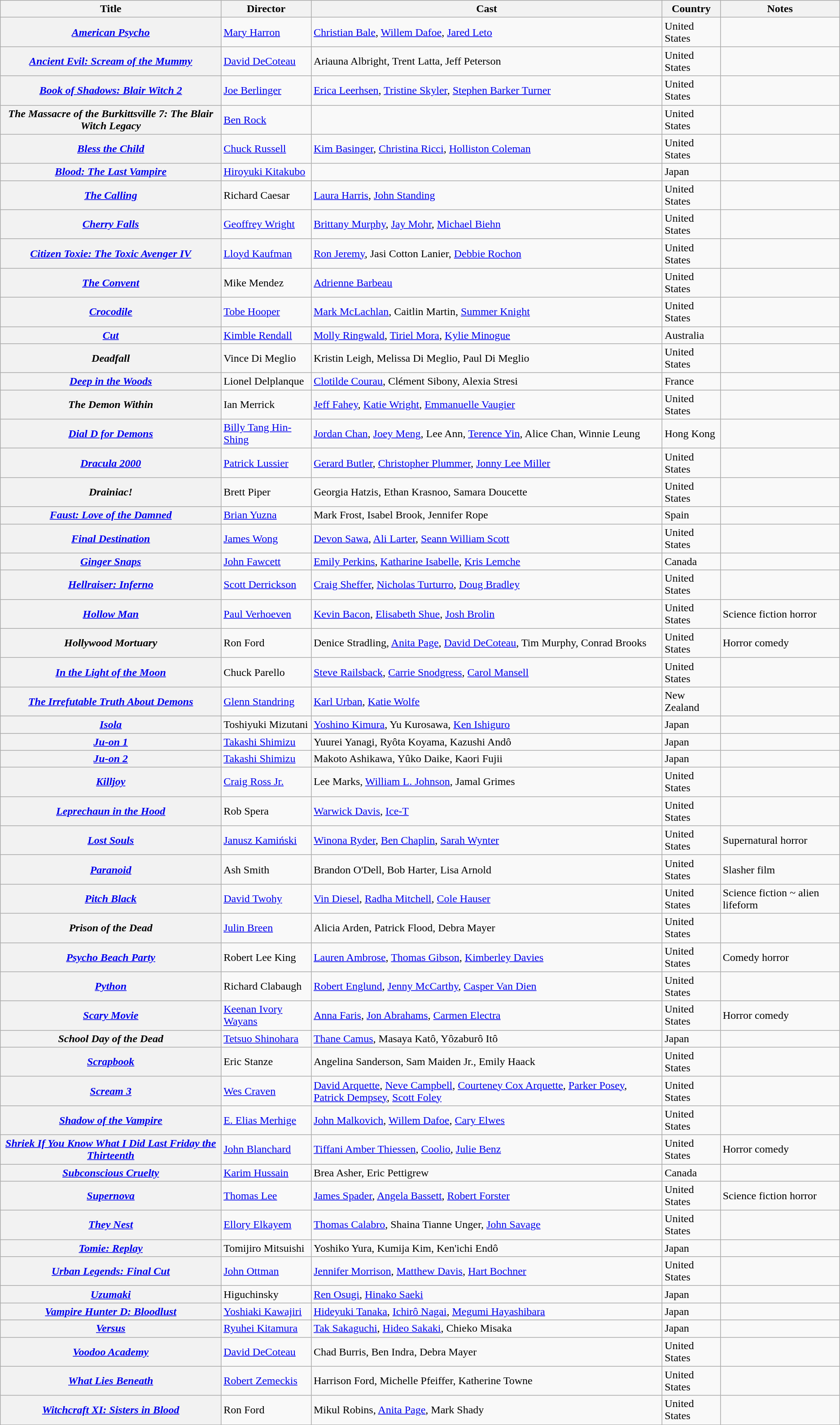<table class="wikitable sortable">
<tr>
<th scope="col">Title</th>
<th scope="col" class="unsortable">Director</th>
<th scope="col" class="unsortable">Cast</th>
<th scope="col">Country</th>
<th scope="col" class="unsortable">Notes</th>
</tr>
<tr>
<th><em><a href='#'>American Psycho</a></em></th>
<td><a href='#'>Mary Harron</a></td>
<td><a href='#'>Christian Bale</a>, <a href='#'>Willem Dafoe</a>, <a href='#'>Jared Leto</a></td>
<td>United States</td>
<td></td>
</tr>
<tr>
<th><em><a href='#'>Ancient Evil: Scream of the Mummy</a></em></th>
<td><a href='#'>David DeCoteau</a></td>
<td>Ariauna Albright, Trent Latta, Jeff Peterson</td>
<td>United States</td>
<td></td>
</tr>
<tr>
<th><em><a href='#'>Book of Shadows: Blair Witch 2</a></em></th>
<td><a href='#'>Joe Berlinger</a></td>
<td><a href='#'>Erica Leerhsen</a>, <a href='#'>Tristine Skyler</a>, <a href='#'>Stephen Barker Turner</a></td>
<td>United States</td>
<td></td>
</tr>
<tr>
<th><em>The Massacre of the Burkittsville 7: The Blair Witch Legacy</em></th>
<td><a href='#'>Ben Rock</a></td>
<td></td>
<td>United States</td>
<td></td>
</tr>
<tr>
<th><em><a href='#'>Bless the Child</a></em></th>
<td><a href='#'>Chuck Russell</a></td>
<td><a href='#'>Kim Basinger</a>,  <a href='#'>Christina Ricci</a>,  <a href='#'>Holliston Coleman</a></td>
<td>United States</td>
<td></td>
</tr>
<tr>
<th><em><a href='#'>Blood: The Last Vampire</a></em></th>
<td><a href='#'>Hiroyuki Kitakubo</a></td>
<td></td>
<td>Japan</td>
<td></td>
</tr>
<tr>
<th><em><a href='#'>The Calling</a></em></th>
<td>Richard Caesar</td>
<td><a href='#'>Laura Harris</a>, <a href='#'>John Standing</a></td>
<td>United States</td>
<td></td>
</tr>
<tr>
<th><em><a href='#'>Cherry Falls</a></em></th>
<td><a href='#'>Geoffrey Wright</a></td>
<td><a href='#'>Brittany Murphy</a>, <a href='#'>Jay Mohr</a>, <a href='#'>Michael Biehn</a></td>
<td>United States</td>
<td></td>
</tr>
<tr>
<th><em><a href='#'>Citizen Toxie: The Toxic Avenger IV</a></em></th>
<td><a href='#'>Lloyd Kaufman</a></td>
<td><a href='#'>Ron Jeremy</a>, Jasi Cotton Lanier, <a href='#'>Debbie Rochon</a></td>
<td>United States</td>
<td></td>
</tr>
<tr>
<th><em><a href='#'>The Convent</a></em></th>
<td>Mike Mendez</td>
<td><a href='#'>Adrienne Barbeau</a></td>
<td>United States</td>
<td></td>
</tr>
<tr>
<th><em><a href='#'>Crocodile</a></em></th>
<td><a href='#'>Tobe Hooper</a></td>
<td><a href='#'>Mark McLachlan</a>, Caitlin Martin, <a href='#'>Summer Knight</a></td>
<td>United States</td>
<td></td>
</tr>
<tr>
<th><em><a href='#'>Cut</a></em></th>
<td><a href='#'>Kimble Rendall</a></td>
<td><a href='#'>Molly Ringwald</a>, <a href='#'>Tiriel Mora</a>, <a href='#'>Kylie Minogue</a></td>
<td>Australia</td>
<td></td>
</tr>
<tr>
<th><em>Deadfall</em></th>
<td>Vince Di Meglio</td>
<td>Kristin Leigh, Melissa Di Meglio, Paul Di Meglio</td>
<td>United States</td>
<td></td>
</tr>
<tr>
<th><em><a href='#'>Deep in the Woods</a></em></th>
<td>Lionel Delplanque</td>
<td><a href='#'>Clotilde Courau</a>, Clément Sibony, Alexia Stresi</td>
<td>France</td>
<td></td>
</tr>
<tr>
<th><em>The Demon Within</em></th>
<td>Ian Merrick</td>
<td><a href='#'>Jeff Fahey</a>, <a href='#'>Katie Wright</a>, <a href='#'>Emmanuelle Vaugier</a></td>
<td>United States</td>
<td></td>
</tr>
<tr>
<th><em><a href='#'>Dial D for Demons</a></em></th>
<td><a href='#'>Billy Tang Hin-Shing</a></td>
<td><a href='#'>Jordan Chan</a>, <a href='#'>Joey Meng</a>, Lee Ann, <a href='#'>Terence Yin</a>, Alice Chan, Winnie Leung</td>
<td>Hong Kong</td>
<td></td>
</tr>
<tr>
<th><em><a href='#'>Dracula 2000</a></em></th>
<td><a href='#'>Patrick Lussier</a></td>
<td><a href='#'>Gerard Butler</a>, <a href='#'>Christopher Plummer</a>, <a href='#'>Jonny Lee Miller</a></td>
<td>United States</td>
<td></td>
</tr>
<tr>
<th><em>Drainiac!</em></th>
<td>Brett Piper</td>
<td>Georgia Hatzis, Ethan Krasnoo, Samara Doucette</td>
<td>United States</td>
<td></td>
</tr>
<tr>
<th><em><a href='#'>Faust: Love of the Damned</a></em></th>
<td><a href='#'>Brian Yuzna</a></td>
<td>Mark Frost, Isabel Brook, Jennifer Rope</td>
<td>Spain</td>
<td></td>
</tr>
<tr>
<th><em><a href='#'>Final Destination</a></em></th>
<td><a href='#'>James Wong</a></td>
<td><a href='#'>Devon Sawa</a>, <a href='#'>Ali Larter</a>, <a href='#'>Seann William Scott</a></td>
<td>United States</td>
<td></td>
</tr>
<tr>
<th><em><a href='#'>Ginger Snaps</a></em></th>
<td><a href='#'>John Fawcett</a></td>
<td><a href='#'>Emily Perkins</a>, <a href='#'>Katharine Isabelle</a>, <a href='#'>Kris Lemche</a></td>
<td>Canada</td>
<td></td>
</tr>
<tr>
<th><em><a href='#'>Hellraiser: Inferno</a></em></th>
<td><a href='#'>Scott Derrickson</a></td>
<td><a href='#'>Craig Sheffer</a>, <a href='#'>Nicholas Turturro</a>, <a href='#'>Doug Bradley</a></td>
<td>United States</td>
<td></td>
</tr>
<tr>
<th><em><a href='#'>Hollow Man</a></em></th>
<td><a href='#'>Paul Verhoeven</a></td>
<td><a href='#'>Kevin Bacon</a>, <a href='#'>Elisabeth Shue</a>, <a href='#'>Josh Brolin</a></td>
<td>United States</td>
<td>Science fiction horror</td>
</tr>
<tr>
<th><em>Hollywood Mortuary</em></th>
<td>Ron Ford</td>
<td>Denice Stradling, <a href='#'>Anita Page</a>, <a href='#'>David DeCoteau</a>, Tim Murphy, Conrad Brooks</td>
<td>United States</td>
<td>Horror comedy</td>
</tr>
<tr>
<th><em><a href='#'>In the Light of the Moon</a></em></th>
<td>Chuck Parello</td>
<td><a href='#'>Steve Railsback</a>, <a href='#'>Carrie Snodgress</a>, <a href='#'>Carol Mansell</a></td>
<td>United States</td>
<td></td>
</tr>
<tr>
<th><em><a href='#'>The Irrefutable Truth About Demons</a></em></th>
<td><a href='#'>Glenn Standring</a></td>
<td><a href='#'>Karl Urban</a>, <a href='#'>Katie Wolfe</a></td>
<td>New Zealand</td>
<td></td>
</tr>
<tr>
<th><em><a href='#'>Isola</a></em></th>
<td>Toshiyuki Mizutani</td>
<td><a href='#'>Yoshino Kimura</a>, Yu Kurosawa, <a href='#'>Ken Ishiguro</a></td>
<td>Japan</td>
<td></td>
</tr>
<tr>
<th><em><a href='#'>Ju-on 1</a></em></th>
<td><a href='#'>Takashi Shimizu</a></td>
<td>Yuurei Yanagi, Ryôta Koyama, Kazushi Andô</td>
<td>Japan</td>
<td></td>
</tr>
<tr>
<th><em><a href='#'>Ju-on 2</a></em></th>
<td><a href='#'>Takashi Shimizu</a></td>
<td>Makoto Ashikawa, Yûko Daike, Kaori Fujii</td>
<td>Japan</td>
<td></td>
</tr>
<tr>
<th><em><a href='#'>Killjoy</a></em></th>
<td><a href='#'>Craig Ross Jr.</a></td>
<td>Lee Marks, <a href='#'>William L. Johnson</a>, Jamal Grimes</td>
<td>United States</td>
<td></td>
</tr>
<tr>
<th><em><a href='#'>Leprechaun in the Hood</a></em></th>
<td>Rob Spera</td>
<td><a href='#'>Warwick Davis</a>, <a href='#'>Ice-T</a></td>
<td>United States</td>
<td></td>
</tr>
<tr>
<th><em><a href='#'>Lost Souls</a></em></th>
<td><a href='#'>Janusz Kamiński</a></td>
<td><a href='#'>Winona Ryder</a>, <a href='#'>Ben Chaplin</a>, <a href='#'>Sarah Wynter</a></td>
<td>United States</td>
<td>Supernatural horror</td>
</tr>
<tr>
<th><em><a href='#'>Paranoid</a></em></th>
<td>Ash Smith</td>
<td>Brandon O'Dell, Bob Harter, Lisa Arnold</td>
<td>United States</td>
<td>Slasher film</td>
</tr>
<tr>
<th><em><a href='#'>Pitch Black</a></em></th>
<td><a href='#'>David Twohy</a></td>
<td><a href='#'>Vin Diesel</a>, <a href='#'>Radha Mitchell</a>, <a href='#'>Cole Hauser</a></td>
<td>United States</td>
<td>Science fiction ~ alien lifeform </td>
</tr>
<tr>
<th><em>Prison of the Dead</em></th>
<td><a href='#'>Julin Breen</a></td>
<td>Alicia Arden, Patrick Flood, Debra Mayer</td>
<td>United States</td>
<td></td>
</tr>
<tr>
<th><em><a href='#'>Psycho Beach Party</a></em></th>
<td>Robert Lee King</td>
<td><a href='#'>Lauren Ambrose</a>, <a href='#'>Thomas Gibson</a>, <a href='#'>Kimberley Davies</a></td>
<td>United States</td>
<td>Comedy horror</td>
</tr>
<tr>
<th><em><a href='#'>Python</a></em></th>
<td>Richard Clabaugh</td>
<td><a href='#'>Robert Englund</a>, <a href='#'>Jenny McCarthy</a>, <a href='#'>Casper Van Dien</a></td>
<td>United States</td>
<td></td>
</tr>
<tr>
<th><em><a href='#'>Scary Movie</a></em></th>
<td><a href='#'>Keenan Ivory Wayans</a></td>
<td><a href='#'>Anna Faris</a>, <a href='#'>Jon Abrahams</a>, <a href='#'>Carmen Electra</a></td>
<td>United States</td>
<td>Horror comedy</td>
</tr>
<tr>
<th><em>School Day of the Dead</em></th>
<td><a href='#'>Tetsuo Shinohara</a></td>
<td><a href='#'>Thane Camus</a>, Masaya Katô, Yôzaburô Itô</td>
<td>Japan</td>
<td></td>
</tr>
<tr>
<th><em><a href='#'>Scrapbook</a></em></th>
<td>Eric Stanze</td>
<td>Angelina Sanderson, Sam Maiden Jr., Emily Haack</td>
<td>United States</td>
<td></td>
</tr>
<tr>
<th><em><a href='#'>Scream 3</a></em></th>
<td><a href='#'>Wes Craven</a></td>
<td><a href='#'>David Arquette</a>, <a href='#'>Neve Campbell</a>, <a href='#'>Courteney Cox Arquette</a>, <a href='#'>Parker Posey</a>, <a href='#'>Patrick Dempsey</a>, <a href='#'>Scott Foley</a></td>
<td>United States</td>
<td></td>
</tr>
<tr>
<th><em><a href='#'>Shadow of the Vampire</a></em></th>
<td><a href='#'>E. Elias Merhige</a></td>
<td><a href='#'>John Malkovich</a>, <a href='#'>Willem Dafoe</a>, <a href='#'>Cary Elwes</a></td>
<td>United States<br></td>
<td></td>
</tr>
<tr>
<th><em><a href='#'>Shriek If You Know What I Did Last Friday the Thirteenth</a></em></th>
<td><a href='#'>John Blanchard</a></td>
<td><a href='#'>Tiffani Amber Thiessen</a>, <a href='#'>Coolio</a>, <a href='#'>Julie Benz</a></td>
<td>United States</td>
<td>Horror comedy</td>
</tr>
<tr>
<th><em><a href='#'>Subconscious Cruelty</a></em></th>
<td><a href='#'>Karim Hussain</a></td>
<td>Brea Asher, Eric Pettigrew</td>
<td>Canada</td>
<td></td>
</tr>
<tr>
<th><em><a href='#'>Supernova</a></em></th>
<td><a href='#'>Thomas Lee</a></td>
<td><a href='#'>James Spader</a>, <a href='#'>Angela Bassett</a>, <a href='#'>Robert Forster</a></td>
<td>United States</td>
<td>Science fiction horror</td>
</tr>
<tr>
<th><em><a href='#'>They Nest</a></em></th>
<td><a href='#'>Ellory Elkayem</a></td>
<td><a href='#'>Thomas Calabro</a>, Shaina Tianne Unger, <a href='#'>John Savage</a></td>
<td>United States</td>
<td></td>
</tr>
<tr>
<th><em><a href='#'>Tomie: Replay</a></em></th>
<td>Tomijiro Mitsuishi</td>
<td>Yoshiko Yura, Kumija Kim, Ken'ichi Endô</td>
<td>Japan</td>
<td></td>
</tr>
<tr>
<th><em><a href='#'>Urban Legends: Final Cut</a></em></th>
<td><a href='#'>John Ottman</a></td>
<td><a href='#'>Jennifer Morrison</a>, <a href='#'>Matthew Davis</a>, <a href='#'>Hart Bochner</a></td>
<td>United States</td>
<td></td>
</tr>
<tr>
<th><em><a href='#'>Uzumaki</a></em></th>
<td>Higuchinsky</td>
<td><a href='#'>Ren Osugi</a>, <a href='#'>Hinako Saeki</a></td>
<td>Japan</td>
<td></td>
</tr>
<tr>
<th><em><a href='#'>Vampire Hunter D: Bloodlust</a></em></th>
<td><a href='#'>Yoshiaki Kawajiri</a></td>
<td><a href='#'>Hideyuki Tanaka</a>, <a href='#'>Ichirô Nagai</a>, <a href='#'>Megumi Hayashibara</a></td>
<td>Japan</td>
<td></td>
</tr>
<tr>
<th><em><a href='#'>Versus</a></em></th>
<td><a href='#'>Ryuhei Kitamura</a></td>
<td><a href='#'>Tak Sakaguchi</a>, <a href='#'>Hideo Sakaki</a>, Chieko Misaka</td>
<td>Japan</td>
<td></td>
</tr>
<tr>
<th><em><a href='#'>Voodoo Academy</a></em></th>
<td><a href='#'>David DeCoteau</a></td>
<td>Chad Burris, Ben Indra, Debra Mayer</td>
<td>United States</td>
<td></td>
</tr>
<tr>
<th><em><a href='#'>What Lies Beneath</a></em></th>
<td><a href='#'>Robert Zemeckis</a></td>
<td>Harrison Ford, Michelle Pfeiffer, Katherine Towne</td>
<td>United States</td>
<td></td>
</tr>
<tr>
<th><em><a href='#'>Witchcraft XI: Sisters in Blood</a></em></th>
<td>Ron Ford</td>
<td>Mikul Robins, <a href='#'>Anita Page</a>, Mark Shady</td>
<td>United States</td>
<td></td>
</tr>
</table>
